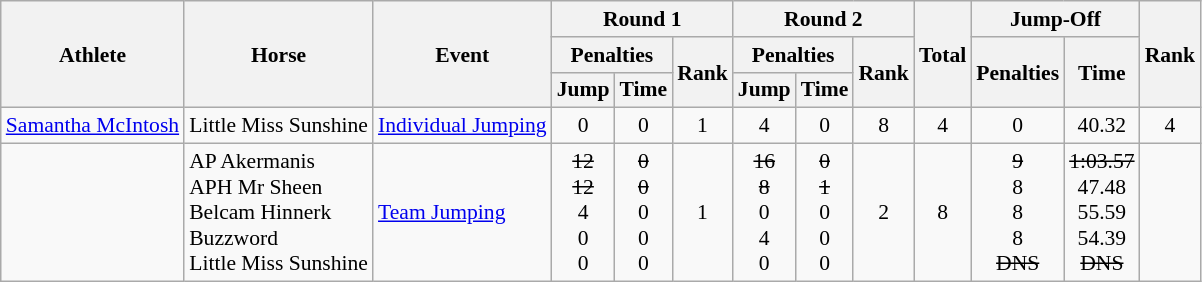<table class="wikitable" border="1" style="font-size:90%">
<tr>
<th rowspan=3>Athlete</th>
<th rowspan=3>Horse</th>
<th rowspan=3>Event</th>
<th colspan=3>Round 1</th>
<th colspan=3>Round 2</th>
<th rowspan=3>Total</th>
<th colspan=2>Jump-Off</th>
<th rowspan=3>Rank</th>
</tr>
<tr>
<th colspan=2>Penalties</th>
<th rowspan=2>Rank</th>
<th colspan=2>Penalties</th>
<th rowspan=2>Rank</th>
<th rowspan=2>Penalties</th>
<th rowspan=2>Time</th>
</tr>
<tr>
<th>Jump</th>
<th>Time</th>
<th>Jump</th>
<th>Time</th>
</tr>
<tr>
<td><a href='#'>Samantha McIntosh</a></td>
<td>Little Miss Sunshine</td>
<td><a href='#'>Individual Jumping</a></td>
<td align=center>0</td>
<td align=center>0</td>
<td align=center>1</td>
<td align=center>4</td>
<td align=center>0</td>
<td align=center>8</td>
<td align=center>4</td>
<td align=center>0</td>
<td align=center>40.32</td>
<td align=center>4</td>
</tr>
<tr>
<td><br><br><br><br></td>
<td>AP Akermanis<br>APH Mr Sheen<br>Belcam Hinnerk<br>Buzzword<br>Little Miss Sunshine</td>
<td><a href='#'>Team Jumping</a></td>
<td align=center><s>12</s><br><s>12</s><br>4<br>0<br>0</td>
<td align=center><s>0</s><br><s>0</s><br>0<br>0<br>0</td>
<td align=center>1</td>
<td align=center><s>16</s><br><s>8</s><br>0<br>4<br>0</td>
<td align=center><s>0</s><br><s>1</s><br>0<br>0<br>0</td>
<td align=center>2</td>
<td align=center>8</td>
<td align=center><s>9</s><br>8<br>8<br>8<br><s>DNS</s></td>
<td align=center><s>1:03.57</s><br>47.48<br>55.59<br>54.39<br><s>DNS</s></td>
<td align=center></td>
</tr>
</table>
